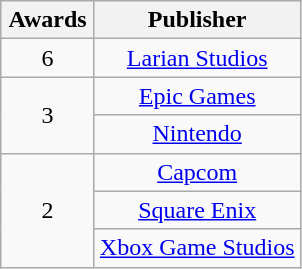<table class="wikitable floatright" rowspan="2" style="text-align:center;" background: #f6e39c;>
<tr>
<th style="width:55px;">Awards</th>
<th style="text-align:center;">Publisher</th>
</tr>
<tr>
<td>6</td>
<td><a href='#'>Larian Studios</a></td>
</tr>
<tr>
<td rowspan="2">3</td>
<td><a href='#'>Epic Games</a></td>
</tr>
<tr>
<td><a href='#'>Nintendo</a></td>
</tr>
<tr>
<td rowspan="3">2</td>
<td><a href='#'>Capcom</a></td>
</tr>
<tr>
<td><a href='#'>Square Enix</a></td>
</tr>
<tr>
<td><a href='#'>Xbox Game Studios</a></td>
</tr>
</table>
